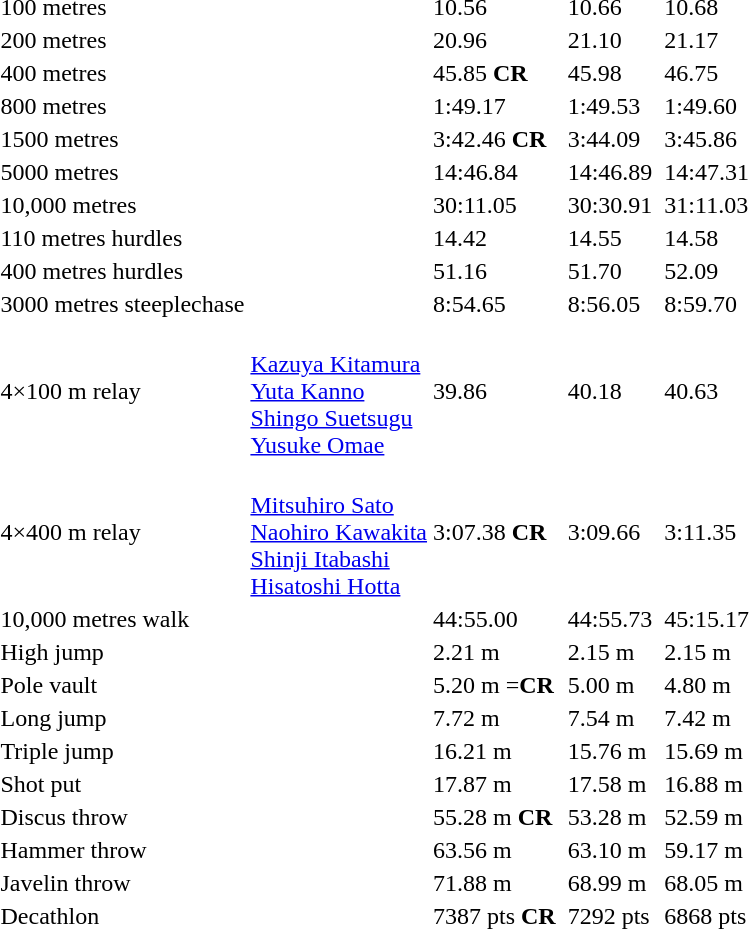<table>
<tr>
<td>100 metres</td>
<td></td>
<td>10.56</td>
<td></td>
<td>10.66</td>
<td></td>
<td>10.68</td>
</tr>
<tr>
<td>200 metres</td>
<td></td>
<td>20.96</td>
<td></td>
<td>21.10</td>
<td></td>
<td>21.17</td>
</tr>
<tr>
<td>400 metres</td>
<td></td>
<td>45.85 <strong>CR</strong></td>
<td></td>
<td>45.98</td>
<td></td>
<td>46.75</td>
</tr>
<tr>
<td>800 metres</td>
<td></td>
<td>1:49.17</td>
<td></td>
<td>1:49.53</td>
<td></td>
<td>1:49.60</td>
</tr>
<tr>
<td>1500 metres</td>
<td></td>
<td>3:42.46 <strong>CR</strong></td>
<td></td>
<td>3:44.09</td>
<td></td>
<td>3:45.86</td>
</tr>
<tr>
<td>5000 metres</td>
<td></td>
<td>14:46.84</td>
<td></td>
<td>14:46.89</td>
<td></td>
<td>14:47.31</td>
</tr>
<tr>
<td>10,000 metres</td>
<td></td>
<td>30:11.05</td>
<td></td>
<td>30:30.91</td>
<td></td>
<td>31:11.03</td>
</tr>
<tr>
<td>110 metres hurdles</td>
<td></td>
<td>14.42</td>
<td></td>
<td>14.55</td>
<td></td>
<td>14.58</td>
</tr>
<tr>
<td>400 metres hurdles</td>
<td></td>
<td>51.16</td>
<td></td>
<td>51.70</td>
<td></td>
<td>52.09</td>
</tr>
<tr>
<td>3000 metres steeplechase</td>
<td></td>
<td>8:54.65</td>
<td></td>
<td>8:56.05</td>
<td></td>
<td>8:59.70</td>
</tr>
<tr>
<td>4×100 m relay</td>
<td><br><a href='#'>Kazuya Kitamura</a><br><a href='#'>Yuta Kanno</a><br><a href='#'>Shingo Suetsugu</a><br><a href='#'>Yusuke Omae</a></td>
<td>39.86</td>
<td></td>
<td>40.18</td>
<td></td>
<td>40.63</td>
</tr>
<tr>
<td>4×400 m relay</td>
<td><br><a href='#'>Mitsuhiro Sato</a><br><a href='#'>Naohiro Kawakita</a><br><a href='#'>Shinji Itabashi</a><br><a href='#'>Hisatoshi Hotta</a></td>
<td>3:07.38 <strong>CR</strong></td>
<td></td>
<td>3:09.66</td>
<td></td>
<td>3:11.35</td>
</tr>
<tr>
<td>10,000 metres walk</td>
<td></td>
<td>44:55.00</td>
<td></td>
<td>44:55.73</td>
<td></td>
<td>45:15.17</td>
</tr>
<tr>
<td>High jump</td>
<td></td>
<td>2.21 m</td>
<td></td>
<td>2.15 m</td>
<td></td>
<td>2.15 m</td>
</tr>
<tr>
<td>Pole vault</td>
<td></td>
<td>5.20 m =<strong>CR</strong></td>
<td></td>
<td>5.00 m</td>
<td></td>
<td>4.80 m</td>
</tr>
<tr>
<td>Long jump</td>
<td></td>
<td>7.72 m</td>
<td></td>
<td>7.54 m</td>
<td></td>
<td>7.42 m</td>
</tr>
<tr>
<td>Triple jump</td>
<td></td>
<td>16.21 m</td>
<td></td>
<td>15.76 m</td>
<td></td>
<td>15.69 m</td>
</tr>
<tr>
<td>Shot put</td>
<td></td>
<td>17.87 m</td>
<td></td>
<td>17.58 m</td>
<td></td>
<td>16.88 m</td>
</tr>
<tr>
<td>Discus throw</td>
<td></td>
<td>55.28 m <strong>CR</strong></td>
<td></td>
<td>53.28 m</td>
<td></td>
<td>52.59 m</td>
</tr>
<tr>
<td>Hammer throw</td>
<td></td>
<td>63.56 m</td>
<td></td>
<td>63.10 m</td>
<td></td>
<td>59.17 m</td>
</tr>
<tr>
<td>Javelin throw</td>
<td></td>
<td>71.88 m</td>
<td></td>
<td>68.99 m</td>
<td></td>
<td>68.05 m</td>
</tr>
<tr>
<td>Decathlon</td>
<td></td>
<td>7387 pts <strong>CR</strong></td>
<td></td>
<td>7292 pts</td>
<td></td>
<td>6868 pts</td>
</tr>
</table>
